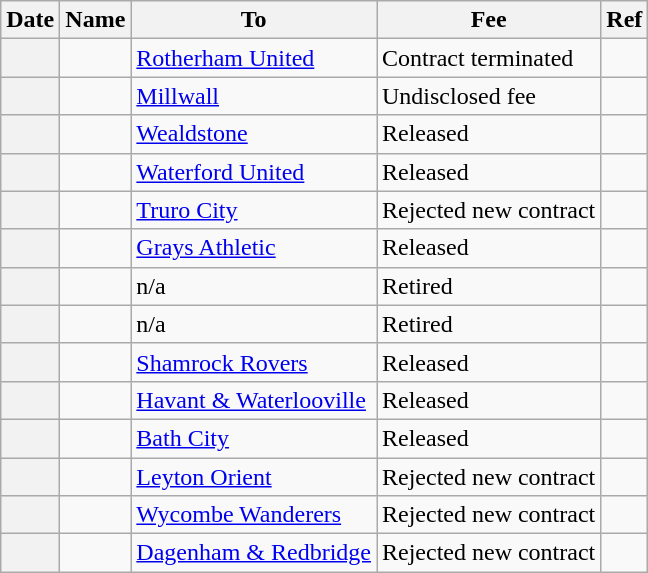<table class="wikitable sortable plainrowheaders">
<tr>
<th scope=col>Date</th>
<th scope=col>Name</th>
<th scope=col>To</th>
<th scope=col>Fee</th>
<th scope=col class=unsortable>Ref</th>
</tr>
<tr>
<th scope=row></th>
<td></td>
<td><a href='#'>Rotherham United</a></td>
<td>Contract terminated</td>
<td></td>
</tr>
<tr>
<th scope=row></th>
<td></td>
<td><a href='#'>Millwall</a></td>
<td>Undisclosed fee</td>
<td></td>
</tr>
<tr>
<th scope=row></th>
<td></td>
<td><a href='#'>Wealdstone</a></td>
<td>Released</td>
<td></td>
</tr>
<tr>
<th scope=row></th>
<td></td>
<td><a href='#'>Waterford United</a></td>
<td>Released</td>
<td></td>
</tr>
<tr>
<th scope=row></th>
<td></td>
<td><a href='#'>Truro City</a></td>
<td>Rejected new contract</td>
<td></td>
</tr>
<tr>
<th scope=row></th>
<td></td>
<td><a href='#'>Grays Athletic</a></td>
<td>Released</td>
<td></td>
</tr>
<tr>
<th scope=row></th>
<td></td>
<td>n/a</td>
<td>Retired</td>
<td></td>
</tr>
<tr>
<th scope=row></th>
<td></td>
<td>n/a</td>
<td>Retired</td>
<td></td>
</tr>
<tr>
<th scope=row></th>
<td></td>
<td><a href='#'>Shamrock Rovers</a></td>
<td>Released</td>
<td></td>
</tr>
<tr>
<th scope=row></th>
<td></td>
<td><a href='#'>Havant & Waterlooville</a></td>
<td>Released</td>
<td></td>
</tr>
<tr>
<th scope=row></th>
<td></td>
<td><a href='#'>Bath City</a></td>
<td>Released</td>
<td></td>
</tr>
<tr>
<th scope=row></th>
<td></td>
<td><a href='#'>Leyton Orient</a></td>
<td>Rejected new contract</td>
<td></td>
</tr>
<tr>
<th scope=row></th>
<td></td>
<td><a href='#'>Wycombe Wanderers</a></td>
<td>Rejected new contract</td>
<td></td>
</tr>
<tr>
<th scope=row></th>
<td></td>
<td><a href='#'>Dagenham & Redbridge</a></td>
<td>Rejected new contract</td>
<td></td>
</tr>
</table>
